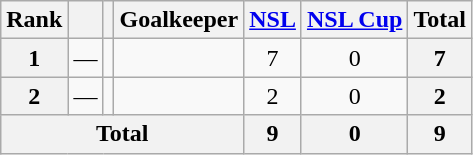<table class="wikitable sortable" style="text-align:center">
<tr>
<th>Rank</th>
<th></th>
<th></th>
<th>Goalkeeper</th>
<th><a href='#'>NSL</a></th>
<th><a href='#'>NSL Cup</a></th>
<th>Total</th>
</tr>
<tr>
<th>1</th>
<td>—</td>
<td></td>
<td align="left"></td>
<td>7</td>
<td>0</td>
<th>7</th>
</tr>
<tr>
<th>2</th>
<td>—</td>
<td></td>
<td align="left"></td>
<td>2</td>
<td>0</td>
<th>2</th>
</tr>
<tr>
<th colspan="4">Total</th>
<th>9</th>
<th>0</th>
<th>9</th>
</tr>
</table>
